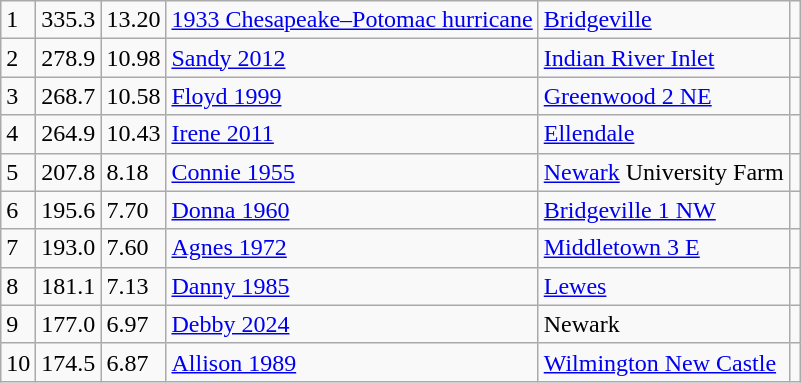<table class="wikitable">
<tr>
<td>1</td>
<td>335.3</td>
<td>13.20</td>
<td><a href='#'>1933 Chesapeake–Potomac hurricane</a></td>
<td><a href='#'>Bridgeville</a></td>
<td></td>
</tr>
<tr>
<td>2</td>
<td>278.9</td>
<td>10.98</td>
<td><a href='#'>Sandy 2012</a></td>
<td><a href='#'>Indian River Inlet</a></td>
<td></td>
</tr>
<tr>
<td>3</td>
<td>268.7</td>
<td>10.58</td>
<td><a href='#'>Floyd 1999</a></td>
<td><a href='#'>Greenwood 2 NE</a></td>
<td></td>
</tr>
<tr>
<td>4</td>
<td>264.9</td>
<td>10.43</td>
<td><a href='#'>Irene 2011</a></td>
<td><a href='#'>Ellendale</a></td>
<td></td>
</tr>
<tr>
<td>5</td>
<td>207.8</td>
<td>8.18</td>
<td><a href='#'>Connie 1955</a></td>
<td><a href='#'>Newark</a> University Farm</td>
<td></td>
</tr>
<tr>
<td>6</td>
<td>195.6</td>
<td>7.70</td>
<td><a href='#'>Donna 1960</a></td>
<td><a href='#'>Bridgeville 1 NW</a></td>
<td></td>
</tr>
<tr>
<td>7</td>
<td>193.0</td>
<td>7.60</td>
<td><a href='#'>Agnes 1972</a></td>
<td><a href='#'>Middletown 3 E</a></td>
<td></td>
</tr>
<tr>
<td>8</td>
<td>181.1</td>
<td>7.13</td>
<td><a href='#'>Danny 1985</a></td>
<td><a href='#'>Lewes</a></td>
<td></td>
</tr>
<tr>
<td>9</td>
<td>177.0</td>
<td>6.97</td>
<td><a href='#'>Debby 2024</a></td>
<td>Newark</td>
<td></td>
</tr>
<tr>
<td>10</td>
<td>174.5</td>
<td>6.87</td>
<td><a href='#'>Allison 1989</a></td>
<td><a href='#'>Wilmington New Castle</a></td>
<td></td>
</tr>
</table>
